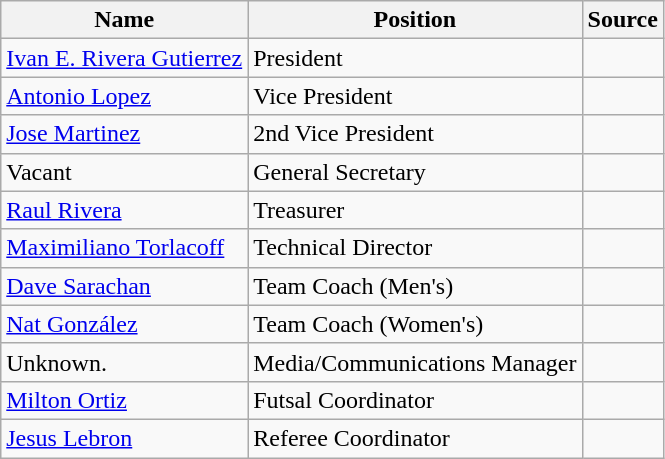<table class="wikitable">
<tr>
<th>Name</th>
<th>Position</th>
<th>Source</th>
</tr>
<tr>
<td> <a href='#'>Ivan E. Rivera Gutierrez</a></td>
<td>President</td>
<td></td>
</tr>
<tr>
<td> <a href='#'>Antonio Lopez</a></td>
<td>Vice President</td>
<td></td>
</tr>
<tr>
<td> <a href='#'>Jose Martinez</a></td>
<td>2nd Vice President</td>
<td></td>
</tr>
<tr>
<td>Vacant</td>
<td>General Secretary</td>
<td></td>
</tr>
<tr>
<td> <a href='#'>Raul Rivera</a></td>
<td>Treasurer</td>
<td></td>
</tr>
<tr>
<td> <a href='#'>Maximiliano Torlacoff</a></td>
<td>Technical Director</td>
<td></td>
</tr>
<tr>
<td> <a href='#'>Dave Sarachan</a></td>
<td>Team Coach (Men's)</td>
<td></td>
</tr>
<tr>
<td> <a href='#'>Nat González</a></td>
<td>Team Coach (Women's)</td>
<td></td>
</tr>
<tr>
<td>Unknown.</td>
<td>Media/Communications Manager</td>
<td></td>
</tr>
<tr>
<td> <a href='#'>Milton Ortiz</a></td>
<td>Futsal Coordinator</td>
<td></td>
</tr>
<tr>
<td> <a href='#'>Jesus Lebron</a></td>
<td>Referee Coordinator</td>
<td></td>
</tr>
</table>
